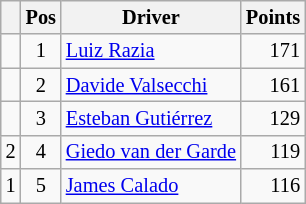<table class="wikitable" style="font-size: 85%;">
<tr>
<th></th>
<th>Pos</th>
<th>Driver</th>
<th>Points</th>
</tr>
<tr>
<td align="left"></td>
<td align="center">1</td>
<td> <a href='#'>Luiz Razia</a></td>
<td align="right">171</td>
</tr>
<tr>
<td align="left"></td>
<td align="center">2</td>
<td> <a href='#'>Davide Valsecchi</a></td>
<td align="right">161</td>
</tr>
<tr>
<td align="left"></td>
<td align="center">3</td>
<td> <a href='#'>Esteban Gutiérrez</a></td>
<td align="right">129</td>
</tr>
<tr>
<td align="left"> 2</td>
<td align="center">4</td>
<td> <a href='#'>Giedo van der Garde</a></td>
<td align="right">119</td>
</tr>
<tr>
<td align="left"> 1</td>
<td align="center">5</td>
<td> <a href='#'>James Calado</a></td>
<td align="right">116</td>
</tr>
</table>
